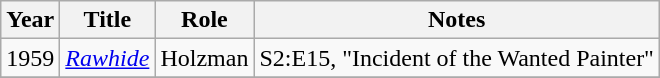<table class="wikitable">
<tr>
<th>Year</th>
<th>Title</th>
<th>Role</th>
<th>Notes</th>
</tr>
<tr>
<td>1959</td>
<td><em><a href='#'>Rawhide</a></em></td>
<td>Holzman</td>
<td>S2:E15, "Incident of the Wanted Painter"</td>
</tr>
<tr>
</tr>
</table>
